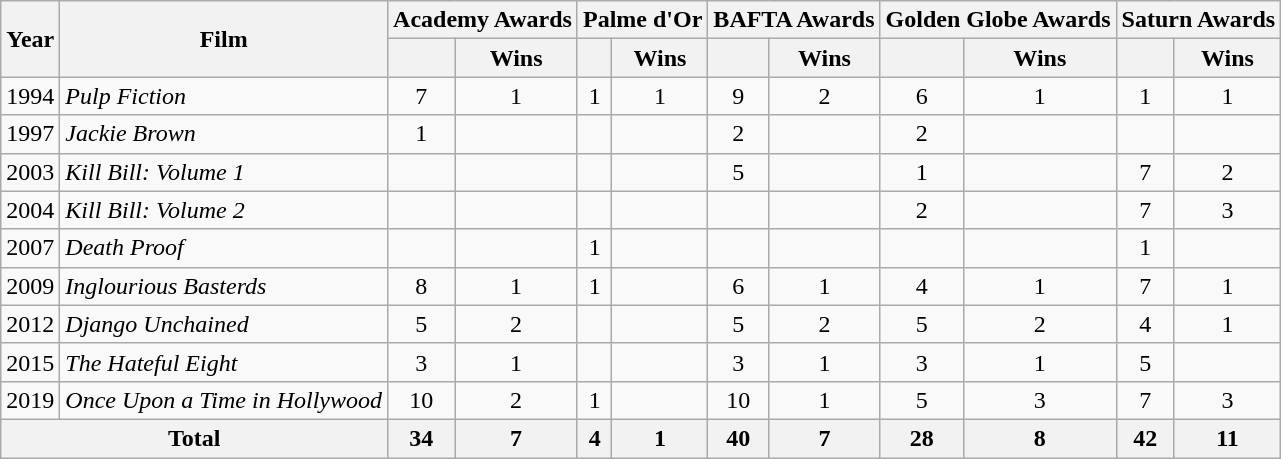<table class="wikitable" style="text-align: center;">
<tr>
<th rowspan="2">Year</th>
<th rowspan="2">Film</th>
<th colspan="2">Academy Awards</th>
<th colspan="2">Palme d'Or</th>
<th colspan="2">BAFTA Awards</th>
<th colspan="2">Golden Globe Awards</th>
<th colspan="2">Saturn Awards</th>
</tr>
<tr>
<th></th>
<th>Wins</th>
<th></th>
<th>Wins</th>
<th></th>
<th>Wins</th>
<th></th>
<th>Wins</th>
<th></th>
<th>Wins</th>
</tr>
<tr>
<td style="text-align: left;">1994</td>
<td style="text-align: left;"><em>Pulp Fiction</em></td>
<td>7</td>
<td>1</td>
<td>1</td>
<td>1</td>
<td>9</td>
<td>2</td>
<td>6</td>
<td>1</td>
<td>1</td>
<td>1</td>
</tr>
<tr>
<td style="text-align: left;">1997</td>
<td style="text-align: left;"><em>Jackie Brown</em></td>
<td>1</td>
<td></td>
<td></td>
<td></td>
<td>2</td>
<td></td>
<td>2</td>
<td></td>
<td></td>
<td></td>
</tr>
<tr>
<td style="text-align: left;">2003</td>
<td style="text-align: left;"><em>Kill Bill: Volume 1</em></td>
<td></td>
<td></td>
<td></td>
<td></td>
<td>5</td>
<td></td>
<td>1</td>
<td></td>
<td>7</td>
<td>2</td>
</tr>
<tr>
<td style="text-align: left;">2004</td>
<td style="text-align: left;"><em>Kill Bill: Volume 2</em></td>
<td></td>
<td></td>
<td></td>
<td></td>
<td></td>
<td></td>
<td>2</td>
<td></td>
<td>7</td>
<td>3</td>
</tr>
<tr>
<td style="text-align: left;">2007</td>
<td style="text-align: left;"><em>Death Proof</em></td>
<td></td>
<td></td>
<td>1</td>
<td></td>
<td></td>
<td></td>
<td></td>
<td></td>
<td>1</td>
<td></td>
</tr>
<tr>
<td style="text-align: left;">2009</td>
<td style="text-align: left;"><em>Inglourious Basterds</em></td>
<td>8</td>
<td>1</td>
<td>1</td>
<td></td>
<td>6</td>
<td>1</td>
<td>4</td>
<td>1</td>
<td>7</td>
<td>1</td>
</tr>
<tr>
<td style="text-align: left;">2012</td>
<td style="text-align: left;"><em>Django Unchained</em></td>
<td>5</td>
<td>2</td>
<td></td>
<td></td>
<td>5</td>
<td>2</td>
<td>5</td>
<td>2</td>
<td>4</td>
<td>1</td>
</tr>
<tr>
<td style="text-align: left;">2015</td>
<td style="text-align: left;"><em>The Hateful Eight</em></td>
<td>3</td>
<td>1</td>
<td></td>
<td></td>
<td>3</td>
<td>1</td>
<td>3</td>
<td>1</td>
<td>5</td>
<td></td>
</tr>
<tr>
<td style="text-align: left;">2019</td>
<td style="text-align: left;"><em>Once Upon a Time in Hollywood</em></td>
<td>10</td>
<td>2</td>
<td>1</td>
<td></td>
<td>10</td>
<td>1</td>
<td>5</td>
<td>3</td>
<td>7</td>
<td>3</td>
</tr>
<tr>
<th colspan="2">Total</th>
<th>34</th>
<th>7</th>
<th>4</th>
<th>1</th>
<th>40</th>
<th>7</th>
<th>28</th>
<th>8</th>
<th>42</th>
<th>11</th>
</tr>
</table>
